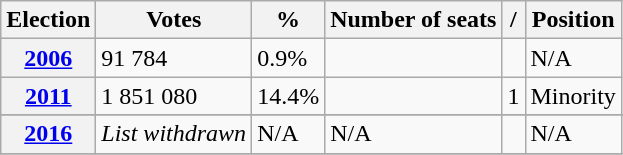<table class="wikitable">
<tr>
<th>Election</th>
<th><strong>Votes</strong></th>
<th><strong>%</strong></th>
<th>Number of seats</th>
<th>/</th>
<th>Position</th>
</tr>
<tr>
<th><a href='#'>2006</a></th>
<td>91 784</td>
<td>0.9% </td>
<td></td>
<td></td>
<td>N/A</td>
</tr>
<tr>
<th><a href='#'>2011</a></th>
<td>1 851 080</td>
<td>14.4% </td>
<td></td>
<td> 1</td>
<td>Minority</td>
</tr>
<tr>
</tr>
<tr>
<th><a href='#'>2016</a></th>
<td><em>List withdrawn</em></td>
<td>N/A</td>
<td>N/A</td>
<td></td>
<td>N/A</td>
</tr>
<tr>
</tr>
</table>
